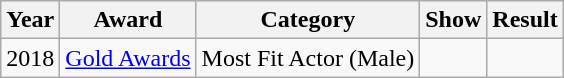<table class="wikitable">
<tr>
<th>Year</th>
<th>Award</th>
<th>Category</th>
<th>Show</th>
<th>Result</th>
</tr>
<tr>
<td>2018</td>
<td><a href='#'>Gold Awards</a></td>
<td>Most Fit Actor (Male)</td>
<td></td>
<td></td>
</tr>
</table>
